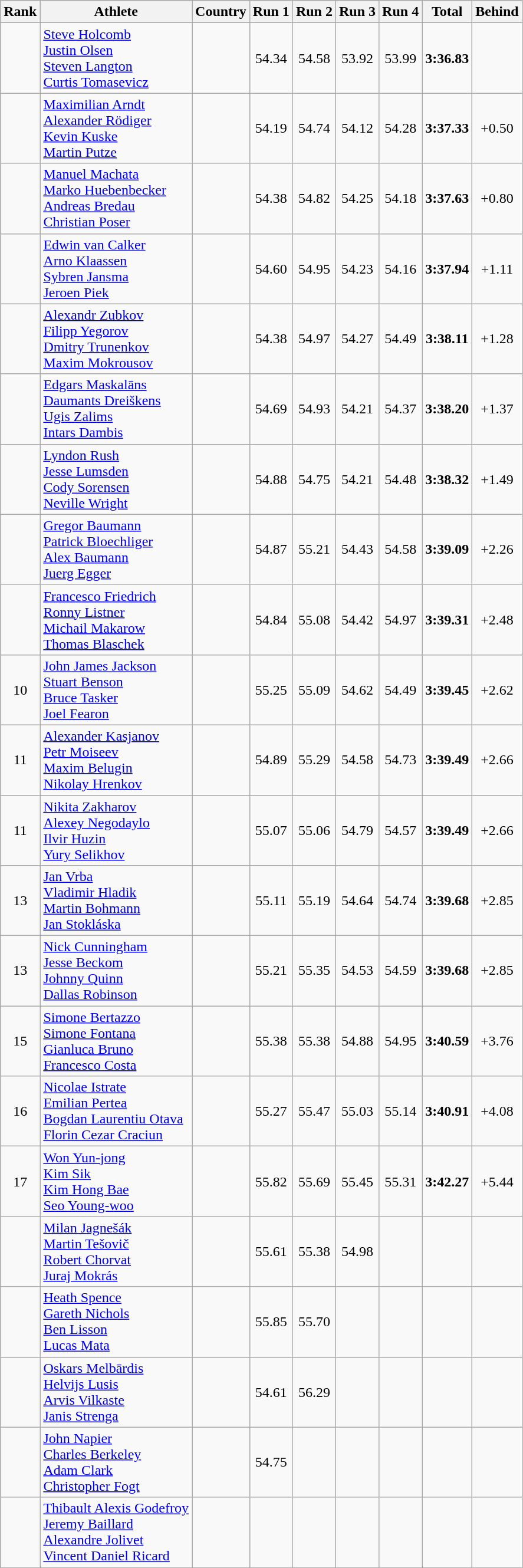<table class="wikitable sortable" style="text-align:center">
<tr bgcolor=efefef>
<th>Rank</th>
<th>Athlete</th>
<th>Country</th>
<th>Run 1</th>
<th>Run 2</th>
<th>Run 3</th>
<th>Run 4</th>
<th>Total</th>
<th>Behind</th>
</tr>
<tr>
<td></td>
<td align=left><a href='#'>Steve Holcomb</a><br><a href='#'>Justin Olsen</a><br><a href='#'>Steven Langton</a><br><a href='#'>Curtis Tomasevicz</a></td>
<td align=left></td>
<td>54.34</td>
<td>54.58</td>
<td>53.92</td>
<td>53.99</td>
<td><strong>3:36.83</strong></td>
<td></td>
</tr>
<tr>
<td></td>
<td align=left><a href='#'>Maximilian Arndt</a><br><a href='#'>Alexander Rödiger</a><br><a href='#'>Kevin Kuske</a><br><a href='#'>Martin Putze</a></td>
<td align=left></td>
<td>54.19</td>
<td>54.74</td>
<td>54.12</td>
<td>54.28</td>
<td><strong>3:37.33</strong></td>
<td>+0.50</td>
</tr>
<tr>
<td></td>
<td align=left><a href='#'>Manuel Machata</a><br><a href='#'>Marko Huebenbecker</a><br><a href='#'>Andreas Bredau</a><br><a href='#'>Christian Poser</a></td>
<td align=left></td>
<td>54.38</td>
<td>54.82</td>
<td>54.25</td>
<td>54.18</td>
<td><strong>3:37.63</strong></td>
<td>+0.80</td>
</tr>
<tr>
<td></td>
<td align=left><a href='#'>Edwin van Calker</a><br><a href='#'>Arno Klaassen</a><br><a href='#'>Sybren Jansma</a><br><a href='#'>Jeroen Piek</a></td>
<td align=left></td>
<td>54.60</td>
<td>54.95</td>
<td>54.23</td>
<td>54.16</td>
<td><strong>3:37.94</strong></td>
<td>+1.11</td>
</tr>
<tr>
<td></td>
<td align=left><a href='#'>Alexandr Zubkov</a><br><a href='#'>Filipp Yegorov</a><br><a href='#'>Dmitry Trunenkov</a><br><a href='#'>Maxim Mokrousov</a></td>
<td align=left></td>
<td>54.38</td>
<td>54.97</td>
<td>54.27</td>
<td>54.49</td>
<td><strong>3:38.11</strong></td>
<td>+1.28</td>
</tr>
<tr>
<td></td>
<td align=left><a href='#'>Edgars Maskalāns</a><br><a href='#'>Daumants Dreiškens</a><br><a href='#'>Ugis Zalims</a><br><a href='#'>Intars Dambis</a></td>
<td align=left></td>
<td>54.69</td>
<td>54.93</td>
<td>54.21</td>
<td>54.37</td>
<td><strong>3:38.20</strong></td>
<td>+1.37</td>
</tr>
<tr>
<td></td>
<td align=left><a href='#'>Lyndon Rush</a><br><a href='#'>Jesse Lumsden</a><br><a href='#'>Cody Sorensen</a><br><a href='#'>Neville Wright</a></td>
<td align=left></td>
<td>54.88</td>
<td>54.75</td>
<td>54.21</td>
<td>54.48</td>
<td><strong>3:38.32</strong></td>
<td>+1.49</td>
</tr>
<tr>
<td></td>
<td align=left><a href='#'>Gregor Baumann</a><br><a href='#'>Patrick Bloechliger</a><br><a href='#'>Alex Baumann</a><br><a href='#'>Juerg Egger</a></td>
<td align=left></td>
<td>54.87</td>
<td>55.21</td>
<td>54.43</td>
<td>54.58</td>
<td><strong>3:39.09</strong></td>
<td>+2.26</td>
</tr>
<tr>
<td></td>
<td align=left><a href='#'>Francesco Friedrich</a><br><a href='#'>Ronny Listner</a><br><a href='#'>Michail Makarow</a><br><a href='#'>Thomas Blaschek</a></td>
<td align=left></td>
<td>54.84</td>
<td>55.08</td>
<td>54.42</td>
<td>54.97</td>
<td><strong>3:39.31</strong></td>
<td>+2.48</td>
</tr>
<tr>
<td>10</td>
<td align=left><a href='#'>John James Jackson</a><br><a href='#'>Stuart Benson</a><br><a href='#'>Bruce Tasker</a><br><a href='#'>Joel Fearon</a></td>
<td align=left></td>
<td>55.25</td>
<td>55.09</td>
<td>54.62</td>
<td>54.49</td>
<td><strong>3:39.45</strong></td>
<td>+2.62</td>
</tr>
<tr>
<td>11</td>
<td align=left><a href='#'>Alexander Kasjanov</a><br><a href='#'>Petr Moiseev</a><br><a href='#'>Maxim Belugin</a><br><a href='#'>Nikolay Hrenkov</a></td>
<td align=left></td>
<td>54.89</td>
<td>55.29</td>
<td>54.58</td>
<td>54.73</td>
<td><strong>3:39.49</strong></td>
<td>+2.66</td>
</tr>
<tr>
<td>11</td>
<td align=left><a href='#'>Nikita Zakharov</a><br><a href='#'>Alexey Negodaylo</a><br><a href='#'>Ilvir Huzin</a><br><a href='#'>Yury Selikhov</a></td>
<td align=left></td>
<td>55.07</td>
<td>55.06</td>
<td>54.79</td>
<td>54.57</td>
<td><strong>3:39.49</strong></td>
<td>+2.66</td>
</tr>
<tr>
<td>13</td>
<td align=left><a href='#'>Jan Vrba</a><br><a href='#'>Vladimir Hladik</a><br><a href='#'>Martin Bohmann</a><br><a href='#'>Jan Stokláska</a></td>
<td align=left></td>
<td>55.11</td>
<td>55.19</td>
<td>54.64</td>
<td>54.74</td>
<td><strong>3:39.68</strong></td>
<td>+2.85</td>
</tr>
<tr>
<td>13</td>
<td align=left><a href='#'>Nick Cunningham</a><br><a href='#'>Jesse Beckom</a><br><a href='#'>Johnny Quinn</a><br><a href='#'>Dallas Robinson</a></td>
<td align=left></td>
<td>55.21</td>
<td>55.35</td>
<td>54.53</td>
<td>54.59</td>
<td><strong>3:39.68</strong></td>
<td>+2.85</td>
</tr>
<tr>
<td>15</td>
<td align=left><a href='#'>Simone Bertazzo</a><br><a href='#'>Simone Fontana</a><br><a href='#'>Gianluca Bruno</a><br><a href='#'>Francesco Costa</a></td>
<td align=left></td>
<td>55.38</td>
<td>55.38</td>
<td>54.88</td>
<td>54.95</td>
<td><strong>3:40.59</strong></td>
<td>+3.76</td>
</tr>
<tr>
<td>16</td>
<td align=left><a href='#'>Nicolae Istrate</a><br><a href='#'>Emilian Pertea</a><br><a href='#'>Bogdan Laurentiu Otava</a><br><a href='#'>Florin Cezar Craciun</a></td>
<td align=left></td>
<td>55.27</td>
<td>55.47</td>
<td>55.03</td>
<td>55.14</td>
<td><strong>3:40.91</strong></td>
<td>+4.08</td>
</tr>
<tr>
<td>17</td>
<td align=left><a href='#'>Won Yun-jong</a><br><a href='#'>Kim Sik</a><br><a href='#'>Kim Hong Bae</a><br><a href='#'>Seo Young-woo</a></td>
<td align=left></td>
<td>55.82</td>
<td>55.69</td>
<td>55.45</td>
<td>55.31</td>
<td><strong>3:42.27</strong></td>
<td>+5.44</td>
</tr>
<tr>
<td></td>
<td align=left><a href='#'>Milan Jagnešák</a><br><a href='#'>Martin Tešovič</a><br><a href='#'>Robert Chorvat</a><br><a href='#'>Juraj Mokrás</a></td>
<td align=left></td>
<td>55.61</td>
<td>55.38</td>
<td>54.98</td>
<td></td>
<td><strong></strong></td>
<td></td>
</tr>
<tr>
<td></td>
<td align=left><a href='#'>Heath Spence</a><br><a href='#'>Gareth Nichols</a><br><a href='#'>Ben Lisson</a><br><a href='#'>Lucas Mata</a></td>
<td align=left></td>
<td>55.85</td>
<td>55.70</td>
<td></td>
<td></td>
<td><strong></strong></td>
<td></td>
</tr>
<tr>
<td></td>
<td align=left><a href='#'>Oskars Melbārdis</a><br><a href='#'>Helvijs Lusis</a><br><a href='#'>Arvis Vilkaste</a><br><a href='#'>Janis Strenga</a></td>
<td align=left></td>
<td>54.61</td>
<td>56.29</td>
<td></td>
<td></td>
<td><strong></strong></td>
<td></td>
</tr>
<tr>
<td></td>
<td align=left><a href='#'>John Napier</a><br><a href='#'>Charles Berkeley</a><br><a href='#'>Adam Clark</a><br><a href='#'>Christopher Fogt</a></td>
<td align=left></td>
<td>54.75</td>
<td></td>
<td></td>
<td></td>
<td><strong></strong></td>
<td></td>
</tr>
<tr>
<td></td>
<td align=left><a href='#'>Thibault Alexis Godefroy</a><br><a href='#'>Jeremy Baillard</a><br><a href='#'>Alexandre Jolivet</a><br><a href='#'>Vincent Daniel Ricard</a></td>
<td align=left></td>
<td></td>
<td></td>
<td></td>
<td></td>
<td><strong></strong></td>
<td></td>
</tr>
</table>
